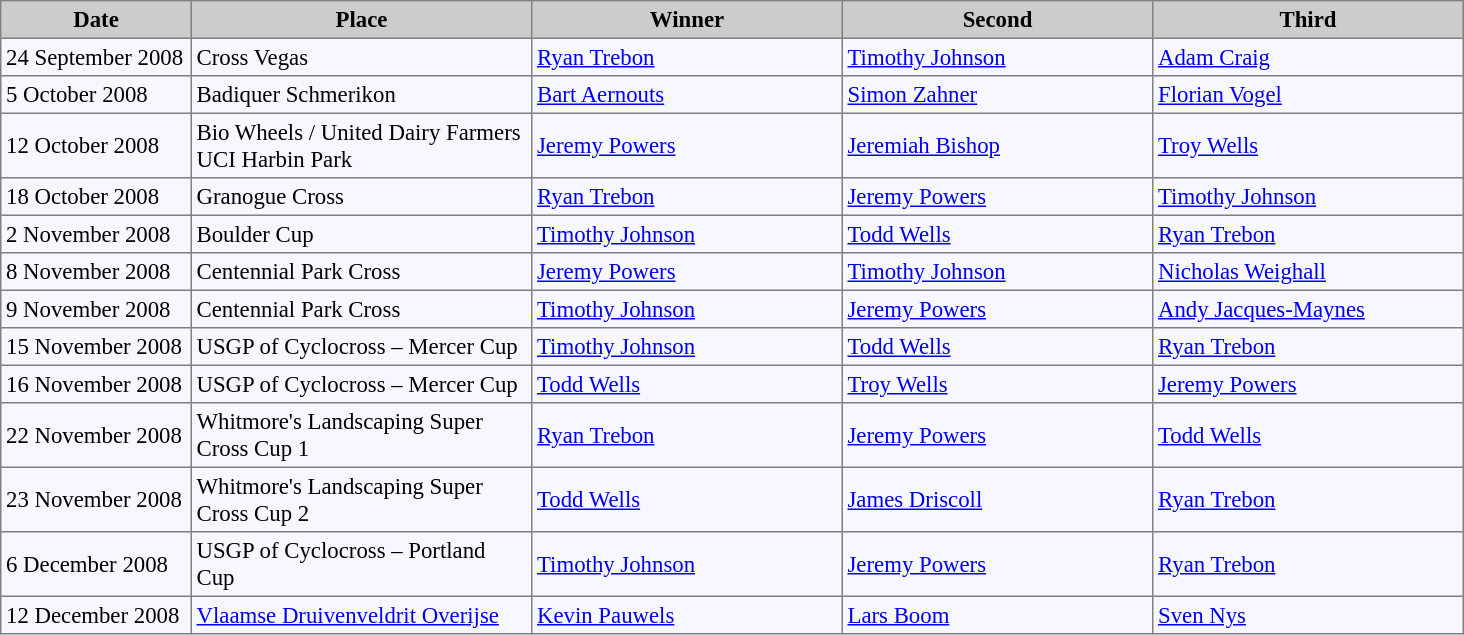<table bgcolor="#f7f8ff" cellpadding="3" cellspacing="0" border="1" style="font-size: 95%; border: gray solid 1px; border-collapse: collapse;">
<tr bgcolor="#CCCCCC">
<td align="center" width="120"><strong>Date</strong></td>
<td align="center" width="220"><strong>Place</strong></td>
<td align="center" width="200"><strong>Winner</strong></td>
<td align="center" width="200"><strong>Second</strong></td>
<td align="center" width="200"><strong>Third</strong></td>
</tr>
<tr align="left">
<td>24 September 2008</td>
<td> Cross Vegas</td>
<td> <a href='#'>Ryan Trebon</a></td>
<td> <a href='#'>Timothy Johnson</a></td>
<td> <a href='#'>Adam Craig</a></td>
</tr>
<tr align="left">
<td>5 October 2008</td>
<td> Badiquer Schmerikon</td>
<td> <a href='#'>Bart Aernouts</a></td>
<td> <a href='#'>Simon Zahner</a></td>
<td> <a href='#'>Florian Vogel</a></td>
</tr>
<tr align="left">
<td>12 October 2008</td>
<td> Bio Wheels / United Dairy Farmers UCI Harbin Park</td>
<td> <a href='#'>Jeremy Powers</a></td>
<td> <a href='#'>Jeremiah Bishop</a></td>
<td> <a href='#'>Troy Wells</a></td>
</tr>
<tr align="left">
<td>18 October 2008</td>
<td> Granogue Cross</td>
<td> <a href='#'>Ryan Trebon</a></td>
<td> <a href='#'>Jeremy Powers</a></td>
<td> <a href='#'>Timothy Johnson</a></td>
</tr>
<tr align="left">
<td>2 November 2008</td>
<td> Boulder Cup</td>
<td> <a href='#'>Timothy Johnson</a></td>
<td> <a href='#'>Todd Wells</a></td>
<td> <a href='#'>Ryan Trebon</a></td>
</tr>
<tr align="left">
<td>8 November 2008</td>
<td> Centennial Park Cross</td>
<td> <a href='#'>Jeremy Powers</a></td>
<td> <a href='#'>Timothy Johnson</a></td>
<td> <a href='#'>Nicholas Weighall</a></td>
</tr>
<tr align="left">
<td>9 November 2008</td>
<td> Centennial Park Cross</td>
<td> <a href='#'>Timothy Johnson</a></td>
<td> <a href='#'>Jeremy Powers</a></td>
<td> <a href='#'>Andy Jacques-Maynes</a></td>
</tr>
<tr align="left">
<td>15 November 2008</td>
<td> USGP of Cyclocross – Mercer Cup</td>
<td> <a href='#'>Timothy Johnson</a></td>
<td> <a href='#'>Todd Wells</a></td>
<td> <a href='#'>Ryan Trebon</a></td>
</tr>
<tr align="left">
<td>16 November 2008</td>
<td> USGP of Cyclocross – Mercer Cup</td>
<td> <a href='#'>Todd Wells</a></td>
<td> <a href='#'>Troy Wells</a></td>
<td> <a href='#'>Jeremy Powers</a></td>
</tr>
<tr align="left">
<td>22 November 2008</td>
<td> Whitmore's Landscaping Super Cross Cup 1</td>
<td> <a href='#'>Ryan Trebon</a></td>
<td> <a href='#'>Jeremy Powers</a></td>
<td> <a href='#'>Todd Wells</a></td>
</tr>
<tr align="left">
<td>23 November 2008</td>
<td> Whitmore's Landscaping Super Cross Cup 2</td>
<td> <a href='#'>Todd Wells</a></td>
<td> <a href='#'>James Driscoll</a></td>
<td> <a href='#'>Ryan Trebon</a></td>
</tr>
<tr align="left">
<td>6 December 2008</td>
<td> USGP of Cyclocross – Portland Cup</td>
<td> <a href='#'>Timothy Johnson</a></td>
<td> <a href='#'>Jeremy Powers</a></td>
<td> <a href='#'>Ryan Trebon</a></td>
</tr>
<tr align="left">
<td>12 December 2008</td>
<td> <a href='#'>Vlaamse Druivenveldrit Overijse</a></td>
<td> <a href='#'>Kevin Pauwels</a></td>
<td> <a href='#'>Lars Boom</a></td>
<td> <a href='#'>Sven Nys</a></td>
</tr>
</table>
